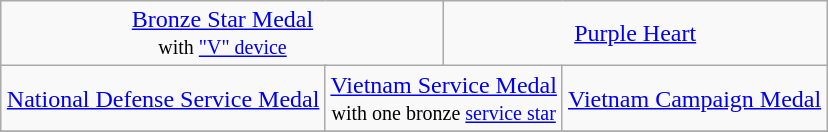<table class="wikitable" style="margin:1em auto; text-align:center;">
<tr>
<td colspan="3"><a href='#'>Bronze Star Medal</a><br><small>with <a href='#'>"V" device</a></small></td>
<td colspan="3"><a href='#'>Purple Heart</a></td>
</tr>
<tr>
<td colspan="2"><a href='#'>National Defense Service Medal</a></td>
<td colspan="2"><a href='#'>Vietnam Service Medal</a><br><small>with one bronze <a href='#'>service star</a></small></td>
<td colspan="2"><a href='#'>Vietnam Campaign Medal</a></td>
</tr>
<tr>
</tr>
</table>
